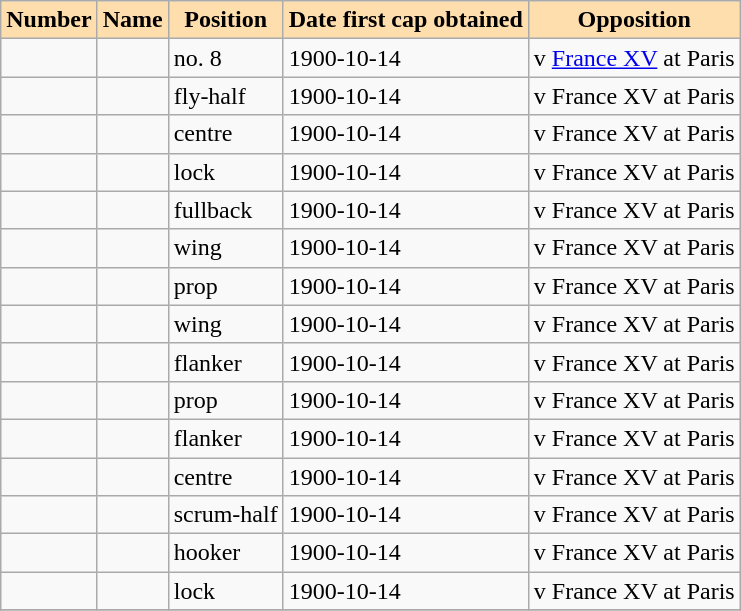<table class="wikitable sortable">
<tr>
<th style="background:#ffdead;">Number</th>
<th style="background:#ffdead;">Name</th>
<th style="background:#ffdead;">Position</th>
<th style="background:#ffdead;">Date first cap obtained</th>
<th style="background:#ffdead;">Opposition</th>
</tr>
<tr>
<td></td>
<td></td>
<td>no. 8</td>
<td>1900-10-14</td>
<td>v <a href='#'>France XV</a> at Paris</td>
</tr>
<tr>
<td></td>
<td></td>
<td>fly-half</td>
<td>1900-10-14</td>
<td>v France XV at Paris</td>
</tr>
<tr>
<td></td>
<td></td>
<td>centre</td>
<td>1900-10-14</td>
<td>v France XV at Paris</td>
</tr>
<tr>
<td></td>
<td></td>
<td>lock</td>
<td>1900-10-14</td>
<td>v France XV at Paris</td>
</tr>
<tr>
<td></td>
<td></td>
<td>fullback</td>
<td>1900-10-14</td>
<td>v France XV at Paris</td>
</tr>
<tr>
<td></td>
<td></td>
<td>wing</td>
<td>1900-10-14</td>
<td>v France XV at Paris</td>
</tr>
<tr>
<td></td>
<td></td>
<td>prop</td>
<td>1900-10-14</td>
<td>v France XV at Paris</td>
</tr>
<tr>
<td></td>
<td></td>
<td>wing</td>
<td>1900-10-14</td>
<td>v France XV at Paris</td>
</tr>
<tr>
<td></td>
<td></td>
<td>flanker</td>
<td>1900-10-14</td>
<td>v France XV at Paris</td>
</tr>
<tr>
<td></td>
<td></td>
<td>prop</td>
<td>1900-10-14</td>
<td>v France XV at Paris</td>
</tr>
<tr>
<td></td>
<td></td>
<td>flanker</td>
<td>1900-10-14</td>
<td>v France XV at Paris</td>
</tr>
<tr>
<td></td>
<td></td>
<td>centre</td>
<td>1900-10-14</td>
<td>v France XV at Paris</td>
</tr>
<tr>
<td></td>
<td></td>
<td>scrum-half</td>
<td>1900-10-14</td>
<td>v France XV at Paris</td>
</tr>
<tr>
<td></td>
<td></td>
<td>hooker</td>
<td>1900-10-14</td>
<td>v France XV at Paris</td>
</tr>
<tr>
<td></td>
<td></td>
<td>lock</td>
<td>1900-10-14</td>
<td>v France XV at Paris</td>
</tr>
<tr>
</tr>
</table>
